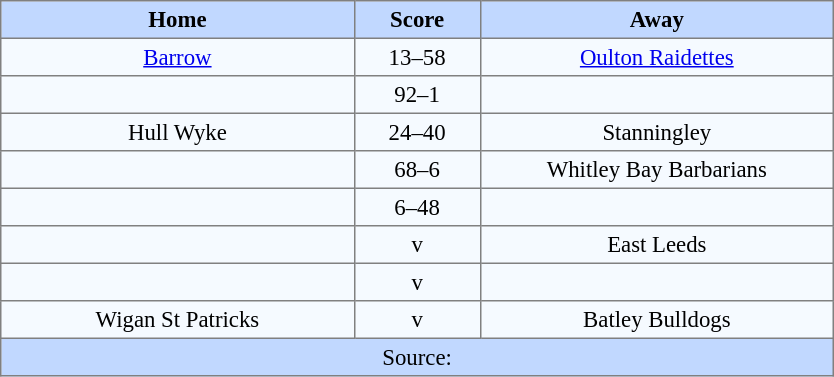<table border=1 style="border-collapse:collapse; font-size:95%; text-align:center;" cellpadding=3 cellspacing=0 width=44%>
<tr bgcolor=#C1D8FF>
<th width=19%>Home</th>
<th width=6%>Score</th>
<th width=19%>Away</th>
</tr>
<tr bgcolor=#F5FAFF>
<td><a href='#'>Barrow</a></td>
<td>13–58</td>
<td><a href='#'>Oulton Raidettes</a></td>
</tr>
<tr bgcolor=#F5FAFF>
<td></td>
<td>92–1</td>
<td></td>
</tr>
<tr bgcolor=#F5FAFF>
<td>Hull Wyke</td>
<td>24–40</td>
<td>Stanningley</td>
</tr>
<tr bgcolor=#F5FAFF>
<td></td>
<td>68–6</td>
<td>Whitley Bay Barbarians</td>
</tr>
<tr bgcolor=#F5FAFF>
<td></td>
<td>6–48</td>
<td></td>
</tr>
<tr bgcolor=#F5FAFF>
<td></td>
<td>v</td>
<td>East Leeds</td>
</tr>
<tr bgcolor=#F5FAFF>
<td></td>
<td>v</td>
<td></td>
</tr>
<tr bgcolor=#F5FAFF>
<td>Wigan St Patricks</td>
<td>v</td>
<td>Batley Bulldogs</td>
</tr>
<tr bgcolor=#C1D8FF>
<td colspan=3>Source:</td>
</tr>
</table>
